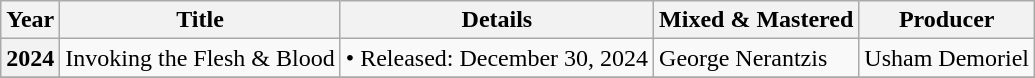<table class="wikitable">
<tr>
<th>Year</th>
<th>Title</th>
<th>Details</th>
<th>Mixed & Mastered</th>
<th>Producer</th>
</tr>
<tr>
<th>2024</th>
<td>Invoking the Flesh & Blood</td>
<td>•	Released: December 30, 2024</td>
<td>George Nerantzis</td>
<td>Usham Demoriel</td>
</tr>
<tr>
</tr>
</table>
